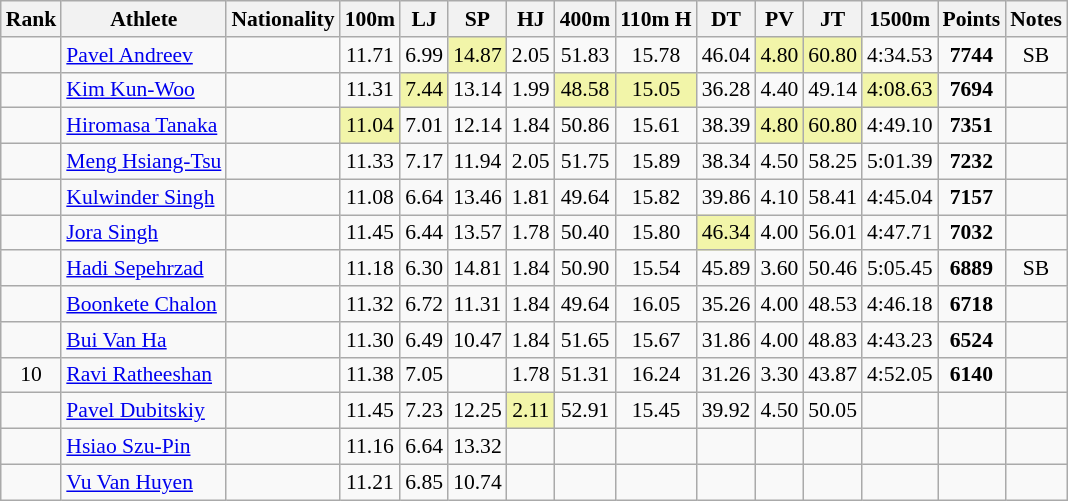<table class="wikitable sortable" style=" text-align:center; font-size:90%;">
<tr>
<th>Rank</th>
<th>Athlete</th>
<th>Nationality</th>
<th>100m</th>
<th>LJ</th>
<th>SP</th>
<th>HJ</th>
<th>400m</th>
<th>110m H</th>
<th>DT</th>
<th>PV</th>
<th>JT</th>
<th>1500m</th>
<th>Points</th>
<th>Notes</th>
</tr>
<tr>
<td></td>
<td align=left><a href='#'>Pavel Andreev</a></td>
<td align=left></td>
<td>11.71</td>
<td>6.99</td>
<td bgcolor=#F2F5A9>14.87</td>
<td>2.05</td>
<td>51.83</td>
<td>15.78</td>
<td>46.04</td>
<td bgcolor=#F2F5A9>4.80</td>
<td bgcolor=#F2F5A9>60.80</td>
<td>4:34.53</td>
<td><strong>7744</strong></td>
<td>SB</td>
</tr>
<tr>
<td></td>
<td align=left><a href='#'>Kim Kun-Woo</a></td>
<td align=left></td>
<td>11.31</td>
<td bgcolor=#F2F5A9>7.44</td>
<td>13.14</td>
<td>1.99</td>
<td bgcolor=#F2F5A9>48.58</td>
<td bgcolor=#F2F5A9>15.05</td>
<td>36.28</td>
<td>4.40</td>
<td>49.14</td>
<td bgcolor=#F2F5A9>4:08.63</td>
<td><strong>7694</strong></td>
<td></td>
</tr>
<tr>
<td></td>
<td align=left><a href='#'>Hiromasa Tanaka</a></td>
<td align=left></td>
<td bgcolor=#F2F5A9>11.04</td>
<td>7.01</td>
<td>12.14</td>
<td>1.84</td>
<td>50.86</td>
<td>15.61</td>
<td>38.39</td>
<td bgcolor=#F2F5A9>4.80</td>
<td bgcolor=#F2F5A9>60.80</td>
<td>4:49.10</td>
<td><strong>7351</strong></td>
<td></td>
</tr>
<tr>
<td></td>
<td align=left><a href='#'>Meng Hsiang-Tsu</a></td>
<td align=left></td>
<td>11.33</td>
<td>7.17</td>
<td>11.94</td>
<td>2.05</td>
<td>51.75</td>
<td>15.89</td>
<td>38.34</td>
<td>4.50</td>
<td>58.25</td>
<td>5:01.39</td>
<td><strong>7232</strong></td>
<td></td>
</tr>
<tr>
<td></td>
<td align=left><a href='#'>Kulwinder Singh</a></td>
<td align=left></td>
<td>11.08</td>
<td>6.64</td>
<td>13.46</td>
<td>1.81</td>
<td>49.64</td>
<td>15.82</td>
<td>39.86</td>
<td>4.10</td>
<td>58.41</td>
<td>4:45.04</td>
<td><strong>7157</strong></td>
<td></td>
</tr>
<tr>
<td></td>
<td align=left><a href='#'>Jora Singh</a></td>
<td align=left></td>
<td>11.45</td>
<td>6.44</td>
<td>13.57</td>
<td>1.78</td>
<td>50.40</td>
<td>15.80</td>
<td bgcolor=#F2F5A9>46.34</td>
<td>4.00</td>
<td>56.01</td>
<td>4:47.71</td>
<td><strong>7032</strong></td>
<td></td>
</tr>
<tr>
<td></td>
<td align=left><a href='#'>Hadi Sepehrzad</a></td>
<td align=left></td>
<td>11.18</td>
<td>6.30</td>
<td>14.81</td>
<td>1.84</td>
<td>50.90</td>
<td>15.54</td>
<td>45.89</td>
<td>3.60</td>
<td>50.46</td>
<td>5:05.45</td>
<td><strong>6889</strong></td>
<td>SB</td>
</tr>
<tr>
<td></td>
<td align=left><a href='#'>Boonkete Chalon</a></td>
<td align=left></td>
<td>11.32</td>
<td>6.72</td>
<td>11.31</td>
<td>1.84</td>
<td>49.64</td>
<td>16.05</td>
<td>35.26</td>
<td>4.00</td>
<td>48.53</td>
<td>4:46.18</td>
<td><strong>6718</strong></td>
<td></td>
</tr>
<tr>
<td></td>
<td align=left><a href='#'>Bui Van Ha</a></td>
<td align=left></td>
<td>11.30</td>
<td>6.49</td>
<td>10.47</td>
<td>1.84</td>
<td>51.65</td>
<td>15.67</td>
<td>31.86</td>
<td>4.00</td>
<td>48.83</td>
<td>4:43.23</td>
<td><strong>6524</strong></td>
<td></td>
</tr>
<tr>
<td>10</td>
<td align=left><a href='#'>Ravi Ratheeshan</a></td>
<td align=left></td>
<td>11.38</td>
<td>7.05</td>
<td></td>
<td>1.78</td>
<td>51.31</td>
<td>16.24</td>
<td>31.26</td>
<td>3.30</td>
<td>43.87</td>
<td>4:52.05</td>
<td><strong>6140</strong></td>
<td></td>
</tr>
<tr>
<td></td>
<td align=left><a href='#'>Pavel Dubitskiy</a></td>
<td align=left></td>
<td>11.45</td>
<td>7.23</td>
<td>12.25</td>
<td bgcolor=#F2F5A9>2.11</td>
<td>52.91</td>
<td>15.45</td>
<td>39.92</td>
<td>4.50</td>
<td>50.05</td>
<td></td>
<td><strong></strong></td>
<td></td>
</tr>
<tr>
<td></td>
<td align=left><a href='#'>Hsiao Szu-Pin</a></td>
<td align=left></td>
<td>11.16</td>
<td>6.64</td>
<td>13.32</td>
<td></td>
<td></td>
<td></td>
<td></td>
<td></td>
<td></td>
<td></td>
<td><strong></strong></td>
<td></td>
</tr>
<tr>
<td></td>
<td align=left><a href='#'>Vu Van Huyen</a></td>
<td align=left></td>
<td>11.21</td>
<td>6.85</td>
<td>10.74</td>
<td></td>
<td></td>
<td></td>
<td></td>
<td></td>
<td></td>
<td></td>
<td><strong></strong></td>
<td></td>
</tr>
</table>
